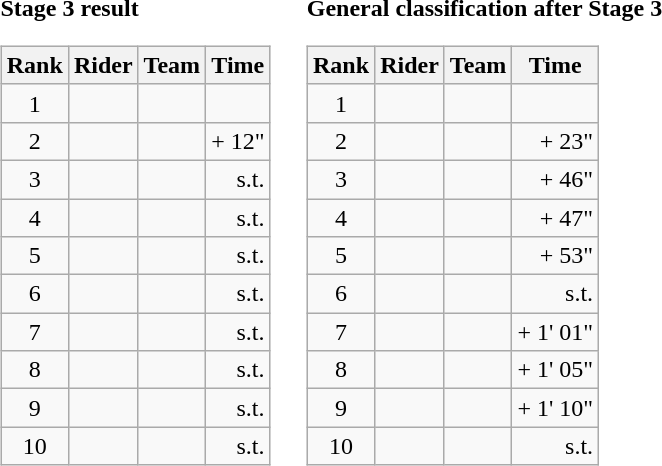<table>
<tr>
<td><strong>Stage 3 result</strong><br><table class="wikitable">
<tr>
<th scope="col">Rank</th>
<th scope="col">Rider</th>
<th scope="col">Team</th>
<th scope="col">Time</th>
</tr>
<tr>
<td style="text-align:center;">1</td>
<td></td>
<td></td>
<td style="text-align:right;"></td>
</tr>
<tr>
<td style="text-align:center;">2</td>
<td></td>
<td></td>
<td style="text-align:right;">+ 12"</td>
</tr>
<tr>
<td style="text-align:center;">3</td>
<td></td>
<td></td>
<td style="text-align:right;">s.t.</td>
</tr>
<tr>
<td style="text-align:center;">4</td>
<td></td>
<td></td>
<td style="text-align:right;">s.t.</td>
</tr>
<tr>
<td style="text-align:center;">5</td>
<td></td>
<td></td>
<td style="text-align:right;">s.t.</td>
</tr>
<tr>
<td style="text-align:center;">6</td>
<td></td>
<td></td>
<td style="text-align:right;">s.t.</td>
</tr>
<tr>
<td style="text-align:center;">7</td>
<td></td>
<td></td>
<td style="text-align:right;">s.t.</td>
</tr>
<tr>
<td style="text-align:center;">8</td>
<td></td>
<td></td>
<td style="text-align:right;">s.t.</td>
</tr>
<tr>
<td style="text-align:center;">9</td>
<td></td>
<td></td>
<td style="text-align:right;">s.t.</td>
</tr>
<tr>
<td style="text-align:center;">10</td>
<td></td>
<td></td>
<td style="text-align:right;">s.t.</td>
</tr>
</table>
</td>
<td></td>
<td><strong>General classification after Stage 3</strong><br><table class="wikitable">
<tr>
<th scope="col">Rank</th>
<th scope="col">Rider</th>
<th scope="col">Team</th>
<th scope="col">Time</th>
</tr>
<tr>
<td style="text-align:center;">1</td>
<td> </td>
<td></td>
<td style="text-align:right;"></td>
</tr>
<tr>
<td style="text-align:center;">2</td>
<td></td>
<td></td>
<td style="text-align:right;">+ 23"</td>
</tr>
<tr>
<td style="text-align:center;">3</td>
<td></td>
<td></td>
<td style="text-align:right;">+ 46"</td>
</tr>
<tr>
<td style="text-align:center;">4</td>
<td></td>
<td></td>
<td style="text-align:right;">+ 47"</td>
</tr>
<tr>
<td style="text-align:center;">5</td>
<td></td>
<td></td>
<td style="text-align:right;">+ 53"</td>
</tr>
<tr>
<td style="text-align:center;">6</td>
<td></td>
<td></td>
<td style="text-align:right;">s.t.</td>
</tr>
<tr>
<td style="text-align:center;">7</td>
<td></td>
<td></td>
<td style="text-align:right;">+ 1' 01"</td>
</tr>
<tr>
<td style="text-align:center;">8</td>
<td></td>
<td></td>
<td style="text-align:right;">+ 1' 05"</td>
</tr>
<tr>
<td style="text-align:center;">9</td>
<td></td>
<td></td>
<td style="text-align:right;">+ 1' 10"</td>
</tr>
<tr>
<td style="text-align:center;">10</td>
<td></td>
<td></td>
<td style="text-align:right;">s.t.</td>
</tr>
</table>
</td>
</tr>
</table>
